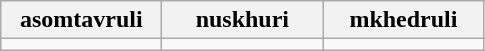<table class="wikitable" style="width:100">
<tr>
<th width="100">asomtavruli</th>
<th width="100">nuskhuri</th>
<th width="100">mkhedruli</th>
</tr>
<tr>
<td align="center"></td>
<td align="center"></td>
<td align="center"></td>
</tr>
</table>
